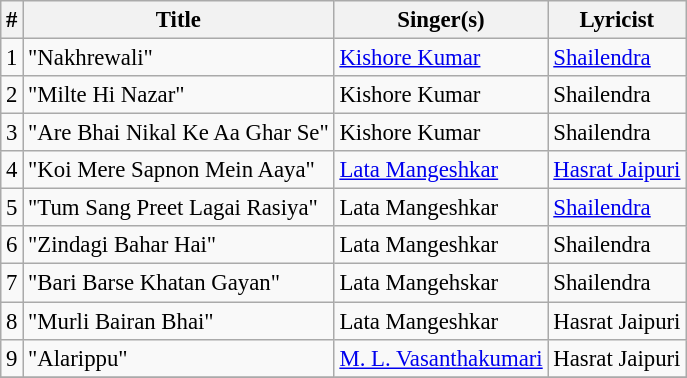<table class="wikitable" style="font-size:95%;">
<tr>
<th>#</th>
<th>Title</th>
<th>Singer(s)</th>
<th>Lyricist</th>
</tr>
<tr>
<td>1</td>
<td>"Nakhrewali"</td>
<td><a href='#'>Kishore Kumar</a></td>
<td><a href='#'>Shailendra</a></td>
</tr>
<tr>
<td>2</td>
<td>"Milte Hi Nazar"</td>
<td>Kishore Kumar</td>
<td>Shailendra</td>
</tr>
<tr>
<td>3</td>
<td>"Are Bhai Nikal Ke Aa Ghar Se"</td>
<td>Kishore Kumar</td>
<td>Shailendra</td>
</tr>
<tr>
<td>4</td>
<td>"Koi Mere Sapnon Mein Aaya"</td>
<td><a href='#'>Lata Mangeshkar</a></td>
<td><a href='#'>Hasrat Jaipuri</a></td>
</tr>
<tr>
<td>5</td>
<td>"Tum Sang Preet Lagai Rasiya"</td>
<td>Lata Mangeshkar</td>
<td><a href='#'>Shailendra</a></td>
</tr>
<tr>
<td>6</td>
<td>"Zindagi Bahar Hai"</td>
<td>Lata Mangeshkar</td>
<td>Shailendra</td>
</tr>
<tr>
<td>7</td>
<td>"Bari Barse Khatan Gayan"</td>
<td>Lata Mangehskar</td>
<td>Shailendra</td>
</tr>
<tr>
<td>8</td>
<td>"Murli Bairan Bhai"</td>
<td>Lata Mangeshkar</td>
<td>Hasrat Jaipuri</td>
</tr>
<tr>
<td>9</td>
<td>"Alarippu"</td>
<td><a href='#'>M. L. Vasanthakumari</a></td>
<td>Hasrat Jaipuri</td>
</tr>
<tr>
</tr>
</table>
